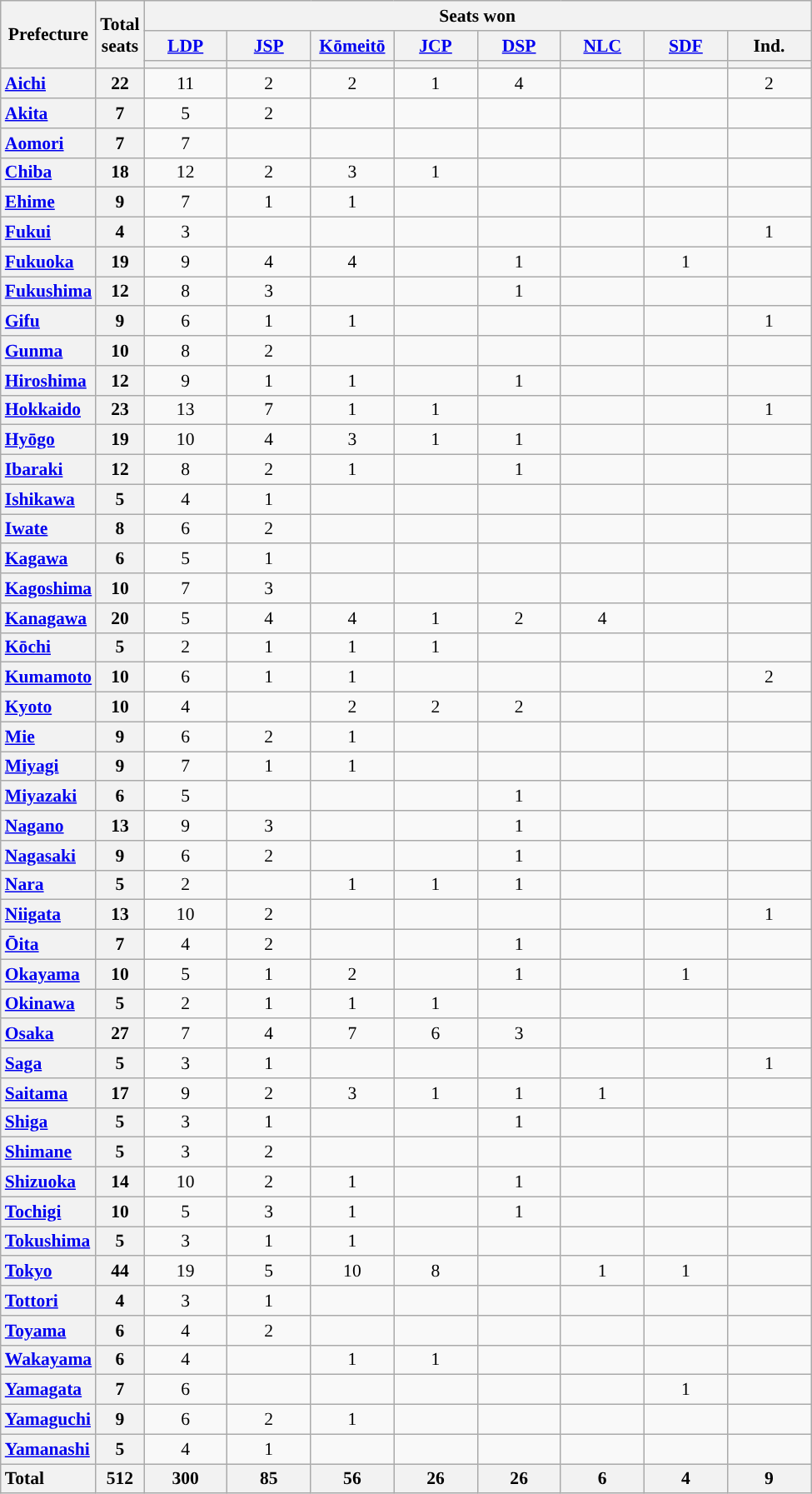<table class="wikitable" style="text-align:center; font-size: 0.9em;">
<tr>
<th rowspan="3">Prefecture</th>
<th rowspan="3">Total<br>seats</th>
<th colspan="8">Seats won</th>
</tr>
<tr>
<th class="unsortable" style="width:60px;"><a href='#'>LDP</a></th>
<th class="unsortable" style="width:60px;"><a href='#'>JSP</a></th>
<th class="unsortable" style="width:60px;"><a href='#'>Kōmeitō</a></th>
<th class="unsortable" style="width:60px;"><a href='#'>JCP</a></th>
<th class="unsortable" style="width:60px;"><a href='#'>DSP</a></th>
<th class="unsortable" style="width:60px;"><a href='#'>NLC</a></th>
<th class="unsortable" style="width:60px;"><a href='#'>SDF</a></th>
<th class="unsortable" style="width:60px;">Ind.</th>
</tr>
<tr>
<th style="background:"></th>
<th style="background:"></th>
<th style="background:"></th>
<th style="background:"></th>
<th style="background:"></th>
<th style="background:"></th>
<th style="background:"></th>
<th style="background:"></th>
</tr>
<tr>
<th style="text-align: left;"><a href='#'>Aichi</a></th>
<th>22</th>
<td>11</td>
<td>2</td>
<td>2</td>
<td>1</td>
<td>4</td>
<td></td>
<td></td>
<td>2</td>
</tr>
<tr>
<th style="text-align: left;"><a href='#'>Akita</a></th>
<th>7</th>
<td>5</td>
<td>2</td>
<td></td>
<td></td>
<td></td>
<td></td>
<td></td>
<td></td>
</tr>
<tr>
<th style="text-align: left;"><a href='#'>Aomori</a></th>
<th>7</th>
<td>7</td>
<td></td>
<td></td>
<td></td>
<td></td>
<td></td>
<td></td>
<td></td>
</tr>
<tr>
<th style="text-align: left;"><a href='#'>Chiba</a></th>
<th>18</th>
<td>12</td>
<td>2</td>
<td>3</td>
<td>1</td>
<td></td>
<td></td>
<td></td>
<td></td>
</tr>
<tr>
<th style="text-align: left;"><a href='#'>Ehime</a></th>
<th>9</th>
<td>7</td>
<td>1</td>
<td>1</td>
<td></td>
<td></td>
<td></td>
<td></td>
<td></td>
</tr>
<tr>
<th style="text-align: left;"><a href='#'>Fukui</a></th>
<th>4</th>
<td>3</td>
<td></td>
<td></td>
<td></td>
<td></td>
<td></td>
<td></td>
<td>1</td>
</tr>
<tr>
<th style="text-align: left;"><a href='#'>Fukuoka</a></th>
<th>19</th>
<td>9</td>
<td>4</td>
<td>4</td>
<td></td>
<td>1</td>
<td></td>
<td>1</td>
<td></td>
</tr>
<tr>
<th style="text-align: left;"><a href='#'>Fukushima</a></th>
<th>12</th>
<td>8</td>
<td>3</td>
<td></td>
<td></td>
<td>1</td>
<td></td>
<td></td>
<td></td>
</tr>
<tr>
<th style="text-align: left;"><a href='#'>Gifu</a></th>
<th>9</th>
<td>6</td>
<td>1</td>
<td>1</td>
<td></td>
<td></td>
<td></td>
<td></td>
<td>1</td>
</tr>
<tr>
<th style="text-align: left;"><a href='#'>Gunma</a></th>
<th>10</th>
<td>8</td>
<td>2</td>
<td></td>
<td></td>
<td></td>
<td></td>
<td></td>
<td></td>
</tr>
<tr>
<th style="text-align: left;"><a href='#'>Hiroshima</a></th>
<th>12</th>
<td>9</td>
<td>1</td>
<td>1</td>
<td></td>
<td>1</td>
<td></td>
<td></td>
<td></td>
</tr>
<tr>
<th style="text-align: left;"><a href='#'>Hokkaido</a></th>
<th>23</th>
<td>13</td>
<td>7</td>
<td>1</td>
<td>1</td>
<td></td>
<td></td>
<td></td>
<td>1</td>
</tr>
<tr>
<th style="text-align: left;"><a href='#'>Hyōgo</a></th>
<th>19</th>
<td>10</td>
<td>4</td>
<td>3</td>
<td>1</td>
<td>1</td>
<td></td>
<td></td>
<td></td>
</tr>
<tr>
<th style="text-align: left;"><a href='#'>Ibaraki</a></th>
<th>12</th>
<td>8</td>
<td>2</td>
<td>1</td>
<td></td>
<td>1</td>
<td></td>
<td></td>
<td></td>
</tr>
<tr>
<th style="text-align: left;"><a href='#'>Ishikawa</a></th>
<th>5</th>
<td>4</td>
<td>1</td>
<td></td>
<td></td>
<td></td>
<td></td>
<td></td>
<td></td>
</tr>
<tr>
<th style="text-align: left;"><a href='#'>Iwate</a></th>
<th>8</th>
<td>6</td>
<td>2</td>
<td></td>
<td></td>
<td></td>
<td></td>
<td></td>
<td></td>
</tr>
<tr>
<th style="text-align: left;"><a href='#'>Kagawa</a></th>
<th>6</th>
<td>5</td>
<td>1</td>
<td></td>
<td></td>
<td></td>
<td></td>
<td></td>
<td></td>
</tr>
<tr>
<th style="text-align: left;"><a href='#'>Kagoshima</a></th>
<th>10</th>
<td>7</td>
<td>3</td>
<td></td>
<td></td>
<td></td>
<td></td>
<td></td>
<td></td>
</tr>
<tr>
<th style="text-align: left;"><a href='#'>Kanagawa</a></th>
<th>20</th>
<td>5</td>
<td>4</td>
<td>4</td>
<td>1</td>
<td>2</td>
<td>4</td>
<td></td>
<td></td>
</tr>
<tr>
<th style="text-align: left;"><a href='#'>Kōchi</a></th>
<th>5</th>
<td>2</td>
<td>1</td>
<td>1</td>
<td>1</td>
<td></td>
<td></td>
<td></td>
<td></td>
</tr>
<tr>
<th style="text-align: left;"><a href='#'>Kumamoto</a></th>
<th>10</th>
<td>6</td>
<td>1</td>
<td>1</td>
<td></td>
<td></td>
<td></td>
<td></td>
<td>2</td>
</tr>
<tr>
<th style="text-align: left;"><a href='#'>Kyoto</a></th>
<th>10</th>
<td>4</td>
<td></td>
<td>2</td>
<td>2</td>
<td>2</td>
<td></td>
<td></td>
<td></td>
</tr>
<tr>
<th style="text-align: left;"><a href='#'>Mie</a></th>
<th>9</th>
<td>6</td>
<td>2</td>
<td>1</td>
<td></td>
<td></td>
<td></td>
<td></td>
<td></td>
</tr>
<tr>
<th style="text-align: left;"><a href='#'>Miyagi</a></th>
<th>9</th>
<td>7</td>
<td>1</td>
<td>1</td>
<td></td>
<td></td>
<td></td>
<td></td>
<td></td>
</tr>
<tr>
<th style="text-align: left;"><a href='#'>Miyazaki</a></th>
<th>6</th>
<td>5</td>
<td></td>
<td></td>
<td></td>
<td>1</td>
<td></td>
<td></td>
<td></td>
</tr>
<tr>
<th style="text-align: left;"><a href='#'>Nagano</a></th>
<th>13</th>
<td>9</td>
<td>3</td>
<td></td>
<td></td>
<td>1</td>
<td></td>
<td></td>
<td></td>
</tr>
<tr>
<th style="text-align: left;"><a href='#'>Nagasaki</a></th>
<th>9</th>
<td>6</td>
<td>2</td>
<td></td>
<td></td>
<td>1</td>
<td></td>
<td></td>
<td></td>
</tr>
<tr>
<th style="text-align: left;"><a href='#'>Nara</a></th>
<th>5</th>
<td>2</td>
<td></td>
<td>1</td>
<td>1</td>
<td>1</td>
<td></td>
<td></td>
<td></td>
</tr>
<tr>
<th style="text-align: left;"><a href='#'>Niigata</a></th>
<th>13</th>
<td>10</td>
<td>2</td>
<td></td>
<td></td>
<td></td>
<td></td>
<td></td>
<td>1</td>
</tr>
<tr>
<th style="text-align: left;"><a href='#'>Ōita</a></th>
<th>7</th>
<td>4</td>
<td>2</td>
<td></td>
<td></td>
<td>1</td>
<td></td>
<td></td>
<td></td>
</tr>
<tr>
<th style="text-align: left;"><a href='#'>Okayama</a></th>
<th>10</th>
<td>5</td>
<td>1</td>
<td>2</td>
<td></td>
<td>1</td>
<td></td>
<td>1</td>
<td></td>
</tr>
<tr>
<th style="text-align: left;"><a href='#'>Okinawa</a></th>
<th>5</th>
<td>2</td>
<td>1</td>
<td>1</td>
<td>1</td>
<td></td>
<td></td>
<td></td>
<td></td>
</tr>
<tr>
<th style="text-align: left;"><a href='#'>Osaka</a></th>
<th>27</th>
<td>7</td>
<td>4</td>
<td>7</td>
<td>6</td>
<td>3</td>
<td></td>
<td></td>
<td></td>
</tr>
<tr>
<th style="text-align: left;"><a href='#'>Saga</a></th>
<th>5</th>
<td>3</td>
<td>1</td>
<td></td>
<td></td>
<td></td>
<td></td>
<td></td>
<td>1</td>
</tr>
<tr>
<th style="text-align: left;"><a href='#'>Saitama</a></th>
<th>17</th>
<td>9</td>
<td>2</td>
<td>3</td>
<td>1</td>
<td>1</td>
<td>1</td>
<td></td>
<td></td>
</tr>
<tr>
<th style="text-align: left;"><a href='#'>Shiga</a></th>
<th>5</th>
<td>3</td>
<td>1</td>
<td></td>
<td></td>
<td>1</td>
<td></td>
<td></td>
<td></td>
</tr>
<tr>
<th style="text-align: left;"><a href='#'>Shimane</a></th>
<th>5</th>
<td>3</td>
<td>2</td>
<td></td>
<td></td>
<td></td>
<td></td>
<td></td>
<td></td>
</tr>
<tr>
<th style="text-align: left;"><a href='#'>Shizuoka</a></th>
<th>14</th>
<td>10</td>
<td>2</td>
<td>1</td>
<td></td>
<td>1</td>
<td></td>
<td></td>
<td></td>
</tr>
<tr>
<th style="text-align: left;"><a href='#'>Tochigi</a></th>
<th>10</th>
<td>5</td>
<td>3</td>
<td>1</td>
<td></td>
<td>1</td>
<td></td>
<td></td>
<td></td>
</tr>
<tr>
<th style="text-align: left;"><a href='#'>Tokushima</a></th>
<th>5</th>
<td>3</td>
<td>1</td>
<td>1</td>
<td></td>
<td></td>
<td></td>
<td></td>
<td></td>
</tr>
<tr>
<th style="text-align: left;"><a href='#'>Tokyo</a></th>
<th>44</th>
<td>19</td>
<td>5</td>
<td>10</td>
<td>8</td>
<td></td>
<td>1</td>
<td>1</td>
<td></td>
</tr>
<tr>
<th style="text-align: left;"><a href='#'>Tottori</a></th>
<th>4</th>
<td>3</td>
<td>1</td>
<td></td>
<td></td>
<td></td>
<td></td>
<td></td>
<td></td>
</tr>
<tr>
<th style="text-align: left;"><a href='#'>Toyama</a></th>
<th>6</th>
<td>4</td>
<td>2</td>
<td></td>
<td></td>
<td></td>
<td></td>
<td></td>
<td></td>
</tr>
<tr>
<th style="text-align: left;"><a href='#'>Wakayama</a></th>
<th>6</th>
<td>4</td>
<td></td>
<td>1</td>
<td>1</td>
<td></td>
<td></td>
<td></td>
<td></td>
</tr>
<tr>
<th style="text-align: left;"><a href='#'>Yamagata</a></th>
<th>7</th>
<td>6</td>
<td></td>
<td></td>
<td></td>
<td></td>
<td></td>
<td>1</td>
<td></td>
</tr>
<tr>
<th style="text-align: left;"><a href='#'>Yamaguchi</a></th>
<th>9</th>
<td>6</td>
<td>2</td>
<td>1</td>
<td></td>
<td></td>
<td></td>
<td></td>
<td></td>
</tr>
<tr>
<th style="text-align: left;"><a href='#'>Yamanashi</a></th>
<th>5</th>
<td>4</td>
<td>1</td>
<td></td>
<td></td>
<td></td>
<td></td>
<td></td>
<td></td>
</tr>
<tr class="sortbottom">
<th style="text-align: left;">Total</th>
<th>512</th>
<th>300</th>
<th>85</th>
<th>56</th>
<th>26</th>
<th>26</th>
<th>6</th>
<th>4</th>
<th>9</th>
</tr>
</table>
